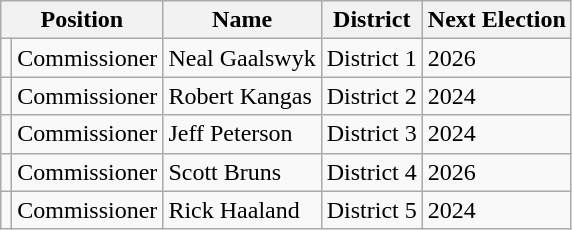<table class="wikitable">
<tr>
<th colspan="2">Position</th>
<th>Name</th>
<th>District</th>
<th>Next Election</th>
</tr>
<tr>
<td></td>
<td>Commissioner</td>
<td>Neal Gaalswyk</td>
<td>District 1</td>
<td>2026</td>
</tr>
<tr>
<td></td>
<td>Commissioner</td>
<td>Robert Kangas</td>
<td>District 2</td>
<td>2024</td>
</tr>
<tr>
<td></td>
<td>Commissioner</td>
<td>Jeff Peterson</td>
<td>District 3</td>
<td>2024</td>
</tr>
<tr>
<td></td>
<td>Commissioner</td>
<td>Scott Bruns</td>
<td>District 4</td>
<td>2026</td>
</tr>
<tr>
<td></td>
<td>Commissioner</td>
<td>Rick Haaland</td>
<td>District 5</td>
<td>2024</td>
</tr>
</table>
